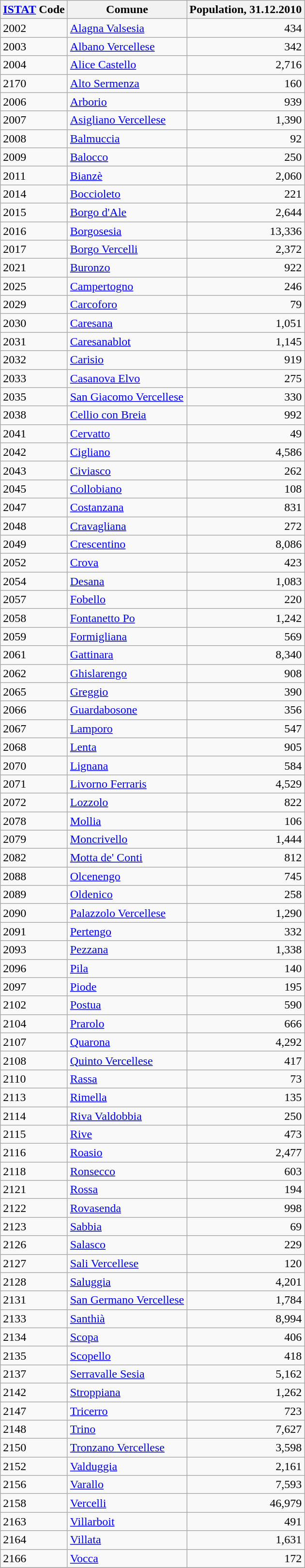<table class="wikitable sortable">
<tr>
<th><a href='#'>ISTAT</a> Code</th>
<th>Comune</th>
<th>Population, 31.12.2010</th>
</tr>
<tr>
<td>2002</td>
<td><a href='#'>Alagna Valsesia</a></td>
<td align="right">434</td>
</tr>
<tr>
<td>2003</td>
<td><a href='#'>Albano Vercellese</a></td>
<td align="right">342</td>
</tr>
<tr>
<td>2004</td>
<td><a href='#'>Alice Castello</a></td>
<td align="right">2,716</td>
</tr>
<tr>
<td>2170</td>
<td><a href='#'>Alto Sermenza</a></td>
<td align="right">160</td>
</tr>
<tr>
<td>2006</td>
<td><a href='#'>Arborio</a></td>
<td align="right">939</td>
</tr>
<tr>
<td>2007</td>
<td><a href='#'>Asigliano Vercellese</a></td>
<td align="right">1,390</td>
</tr>
<tr>
<td>2008</td>
<td><a href='#'>Balmuccia</a></td>
<td align="right">92</td>
</tr>
<tr>
<td>2009</td>
<td><a href='#'>Balocco</a></td>
<td align="right">250</td>
</tr>
<tr>
<td>2011</td>
<td><a href='#'>Bianzè</a></td>
<td align="right">2,060</td>
</tr>
<tr>
<td>2014</td>
<td><a href='#'>Boccioleto</a></td>
<td align="right">221</td>
</tr>
<tr>
<td>2015</td>
<td><a href='#'>Borgo d'Ale</a></td>
<td align="right">2,644</td>
</tr>
<tr>
<td>2016</td>
<td><a href='#'>Borgosesia</a></td>
<td align="right">13,336</td>
</tr>
<tr>
<td>2017</td>
<td><a href='#'>Borgo Vercelli</a></td>
<td align="right">2,372</td>
</tr>
<tr>
<td>2021</td>
<td><a href='#'>Buronzo</a></td>
<td align="right">922</td>
</tr>
<tr>
<td>2025</td>
<td><a href='#'>Campertogno</a></td>
<td align="right">246</td>
</tr>
<tr>
<td>2029</td>
<td><a href='#'>Carcoforo</a></td>
<td align="right">79</td>
</tr>
<tr>
<td>2030</td>
<td><a href='#'>Caresana</a></td>
<td align="right">1,051</td>
</tr>
<tr>
<td>2031</td>
<td><a href='#'>Caresanablot</a></td>
<td align="right">1,145</td>
</tr>
<tr>
<td>2032</td>
<td><a href='#'>Carisio</a></td>
<td align="right">919</td>
</tr>
<tr>
<td>2033</td>
<td><a href='#'>Casanova Elvo</a></td>
<td align="right">275</td>
</tr>
<tr>
<td>2035</td>
<td><a href='#'>San Giacomo Vercellese</a></td>
<td align="right">330</td>
</tr>
<tr>
<td>2038</td>
<td><a href='#'>Cellio con Breia</a></td>
<td align="right">992</td>
</tr>
<tr>
<td>2041</td>
<td><a href='#'>Cervatto</a></td>
<td align="right">49</td>
</tr>
<tr>
<td>2042</td>
<td><a href='#'>Cigliano</a></td>
<td align="right">4,586</td>
</tr>
<tr>
<td>2043</td>
<td><a href='#'>Civiasco</a></td>
<td align="right">262</td>
</tr>
<tr>
<td>2045</td>
<td><a href='#'>Collobiano</a></td>
<td align="right">108</td>
</tr>
<tr>
<td>2047</td>
<td><a href='#'>Costanzana</a></td>
<td align="right">831</td>
</tr>
<tr>
<td>2048</td>
<td><a href='#'>Cravagliana</a></td>
<td align="right">272</td>
</tr>
<tr>
<td>2049</td>
<td><a href='#'>Crescentino</a></td>
<td align="right">8,086</td>
</tr>
<tr>
<td>2052</td>
<td><a href='#'>Crova</a></td>
<td align="right">423</td>
</tr>
<tr>
<td>2054</td>
<td><a href='#'>Desana</a></td>
<td align="right">1,083</td>
</tr>
<tr>
<td>2057</td>
<td><a href='#'>Fobello</a></td>
<td align="right">220</td>
</tr>
<tr>
<td>2058</td>
<td><a href='#'>Fontanetto Po</a></td>
<td align="right">1,242</td>
</tr>
<tr>
<td>2059</td>
<td><a href='#'>Formigliana</a></td>
<td align="right">569</td>
</tr>
<tr>
<td>2061</td>
<td><a href='#'>Gattinara</a></td>
<td align="right">8,340</td>
</tr>
<tr>
<td>2062</td>
<td><a href='#'>Ghislarengo</a></td>
<td align="right">908</td>
</tr>
<tr>
<td>2065</td>
<td><a href='#'>Greggio</a></td>
<td align="right">390</td>
</tr>
<tr>
<td>2066</td>
<td><a href='#'>Guardabosone</a></td>
<td align="right">356</td>
</tr>
<tr>
<td>2067</td>
<td><a href='#'>Lamporo</a></td>
<td align="right">547</td>
</tr>
<tr>
<td>2068</td>
<td><a href='#'>Lenta</a></td>
<td align="right">905</td>
</tr>
<tr>
<td>2070</td>
<td><a href='#'>Lignana</a></td>
<td align="right">584</td>
</tr>
<tr>
<td>2071</td>
<td><a href='#'>Livorno Ferraris</a></td>
<td align="right">4,529</td>
</tr>
<tr>
<td>2072</td>
<td><a href='#'>Lozzolo</a></td>
<td align="right">822</td>
</tr>
<tr>
<td>2078</td>
<td><a href='#'>Mollia</a></td>
<td align="right">106</td>
</tr>
<tr>
<td>2079</td>
<td><a href='#'>Moncrivello</a></td>
<td align="right">1,444</td>
</tr>
<tr>
<td>2082</td>
<td><a href='#'>Motta de' Conti</a></td>
<td align="right">812</td>
</tr>
<tr>
<td>2088</td>
<td><a href='#'>Olcenengo</a></td>
<td align="right">745</td>
</tr>
<tr>
<td>2089</td>
<td><a href='#'>Oldenico</a></td>
<td align="right">258</td>
</tr>
<tr>
<td>2090</td>
<td><a href='#'>Palazzolo Vercellese</a></td>
<td align="right">1,290</td>
</tr>
<tr>
<td>2091</td>
<td><a href='#'>Pertengo</a></td>
<td align="right">332</td>
</tr>
<tr>
<td>2093</td>
<td><a href='#'>Pezzana</a></td>
<td align="right">1,338</td>
</tr>
<tr>
<td>2096</td>
<td><a href='#'>Pila</a></td>
<td align="right">140</td>
</tr>
<tr>
<td>2097</td>
<td><a href='#'>Piode</a></td>
<td align="right">195</td>
</tr>
<tr>
<td>2102</td>
<td><a href='#'>Postua</a></td>
<td align="right">590</td>
</tr>
<tr>
<td>2104</td>
<td><a href='#'>Prarolo</a></td>
<td align="right">666</td>
</tr>
<tr>
<td>2107</td>
<td><a href='#'>Quarona</a></td>
<td align="right">4,292</td>
</tr>
<tr>
<td>2108</td>
<td><a href='#'>Quinto Vercellese</a></td>
<td align="right">417</td>
</tr>
<tr>
<td>2110</td>
<td><a href='#'>Rassa</a></td>
<td align="right">73</td>
</tr>
<tr>
<td>2113</td>
<td><a href='#'>Rimella</a></td>
<td align="right">135</td>
</tr>
<tr>
<td>2114</td>
<td><a href='#'>Riva Valdobbia</a></td>
<td align="right">250</td>
</tr>
<tr>
<td>2115</td>
<td><a href='#'>Rive</a></td>
<td align="right">473</td>
</tr>
<tr>
<td>2116</td>
<td><a href='#'>Roasio</a></td>
<td align="right">2,477</td>
</tr>
<tr>
<td>2118</td>
<td><a href='#'>Ronsecco</a></td>
<td align="right">603</td>
</tr>
<tr>
<td>2121</td>
<td><a href='#'>Rossa</a></td>
<td align="right">194</td>
</tr>
<tr>
<td>2122</td>
<td><a href='#'>Rovasenda</a></td>
<td align="right">998</td>
</tr>
<tr>
<td>2123</td>
<td><a href='#'>Sabbia</a></td>
<td align="right">69</td>
</tr>
<tr>
<td>2126</td>
<td><a href='#'>Salasco</a></td>
<td align="right">229</td>
</tr>
<tr>
<td>2127</td>
<td><a href='#'>Sali Vercellese</a></td>
<td align="right">120</td>
</tr>
<tr>
<td>2128</td>
<td><a href='#'>Saluggia</a></td>
<td align="right">4,201</td>
</tr>
<tr>
<td>2131</td>
<td><a href='#'>San Germano Vercellese</a></td>
<td align="right">1,784</td>
</tr>
<tr>
<td>2133</td>
<td><a href='#'>Santhià</a></td>
<td align="right">8,994</td>
</tr>
<tr>
<td>2134</td>
<td><a href='#'>Scopa</a></td>
<td align="right">406</td>
</tr>
<tr>
<td>2135</td>
<td><a href='#'>Scopello</a></td>
<td align="right">418</td>
</tr>
<tr>
<td>2137</td>
<td><a href='#'>Serravalle Sesia</a></td>
<td align="right">5,162</td>
</tr>
<tr>
<td>2142</td>
<td><a href='#'>Stroppiana</a></td>
<td align="right">1,262</td>
</tr>
<tr>
<td>2147</td>
<td><a href='#'>Tricerro</a></td>
<td align="right">723</td>
</tr>
<tr>
<td>2148</td>
<td><a href='#'>Trino</a></td>
<td align="right">7,627</td>
</tr>
<tr>
<td>2150</td>
<td><a href='#'>Tronzano Vercellese</a></td>
<td align="right">3,598</td>
</tr>
<tr>
<td>2152</td>
<td><a href='#'>Valduggia</a></td>
<td align="right">2,161</td>
</tr>
<tr>
<td>2156</td>
<td><a href='#'>Varallo</a></td>
<td align="right">7,593</td>
</tr>
<tr>
<td>2158</td>
<td><a href='#'>Vercelli</a></td>
<td align="right">46,979</td>
</tr>
<tr>
<td>2163</td>
<td><a href='#'>Villarboit</a></td>
<td align="right">491</td>
</tr>
<tr>
<td>2164</td>
<td><a href='#'>Villata</a></td>
<td align="right">1,631</td>
</tr>
<tr>
<td>2166</td>
<td><a href='#'>Vocca</a></td>
<td align="right">172</td>
</tr>
<tr>
</tr>
</table>
